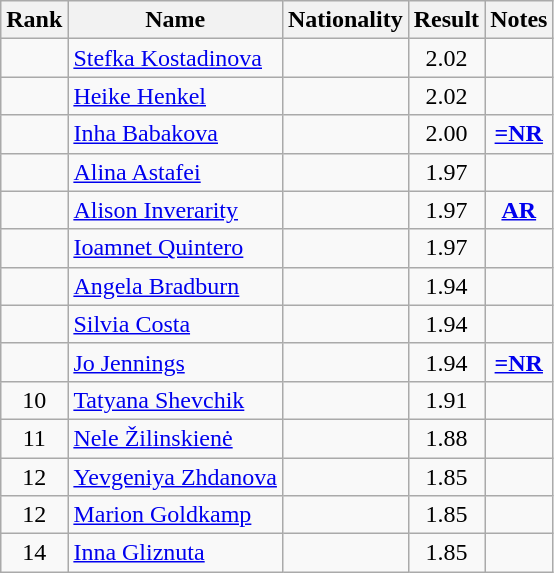<table class="wikitable sortable" style="text-align:center">
<tr>
<th>Rank</th>
<th>Name</th>
<th>Nationality</th>
<th>Result</th>
<th>Notes</th>
</tr>
<tr>
<td></td>
<td align="left"><a href='#'>Stefka Kostadinova</a></td>
<td align=left></td>
<td>2.02</td>
<td></td>
</tr>
<tr>
<td></td>
<td align="left"><a href='#'>Heike Henkel</a></td>
<td align=left></td>
<td>2.02</td>
<td></td>
</tr>
<tr>
<td></td>
<td align="left"><a href='#'>Inha Babakova</a></td>
<td align=left></td>
<td>2.00</td>
<td><strong><a href='#'>=NR</a></strong></td>
</tr>
<tr>
<td></td>
<td align="left"><a href='#'>Alina Astafei</a></td>
<td align=left></td>
<td>1.97</td>
<td></td>
</tr>
<tr>
<td></td>
<td align="left"><a href='#'>Alison Inverarity</a></td>
<td align=left></td>
<td>1.97</td>
<td><strong><a href='#'>AR</a></strong></td>
</tr>
<tr>
<td></td>
<td align="left"><a href='#'>Ioamnet Quintero</a></td>
<td align=left></td>
<td>1.97</td>
<td></td>
</tr>
<tr>
<td></td>
<td align="left"><a href='#'>Angela Bradburn</a></td>
<td align=left></td>
<td>1.94</td>
<td></td>
</tr>
<tr>
<td></td>
<td align="left"><a href='#'>Silvia Costa</a></td>
<td align=left></td>
<td>1.94</td>
<td></td>
</tr>
<tr>
<td></td>
<td align="left"><a href='#'>Jo Jennings</a></td>
<td align=left></td>
<td>1.94</td>
<td><strong><a href='#'>=NR</a></strong></td>
</tr>
<tr>
<td>10</td>
<td align="left"><a href='#'>Tatyana Shevchik</a></td>
<td align=left></td>
<td>1.91</td>
<td></td>
</tr>
<tr>
<td>11</td>
<td align="left"><a href='#'>Nele Žilinskienė</a></td>
<td align=left></td>
<td>1.88</td>
<td></td>
</tr>
<tr>
<td>12</td>
<td align="left"><a href='#'>Yevgeniya Zhdanova</a></td>
<td align=left></td>
<td>1.85</td>
<td></td>
</tr>
<tr>
<td>12</td>
<td align="left"><a href='#'>Marion Goldkamp</a></td>
<td align=left></td>
<td>1.85</td>
<td></td>
</tr>
<tr>
<td>14</td>
<td align="left"><a href='#'>Inna Gliznuta</a></td>
<td align=left></td>
<td>1.85</td>
<td></td>
</tr>
</table>
